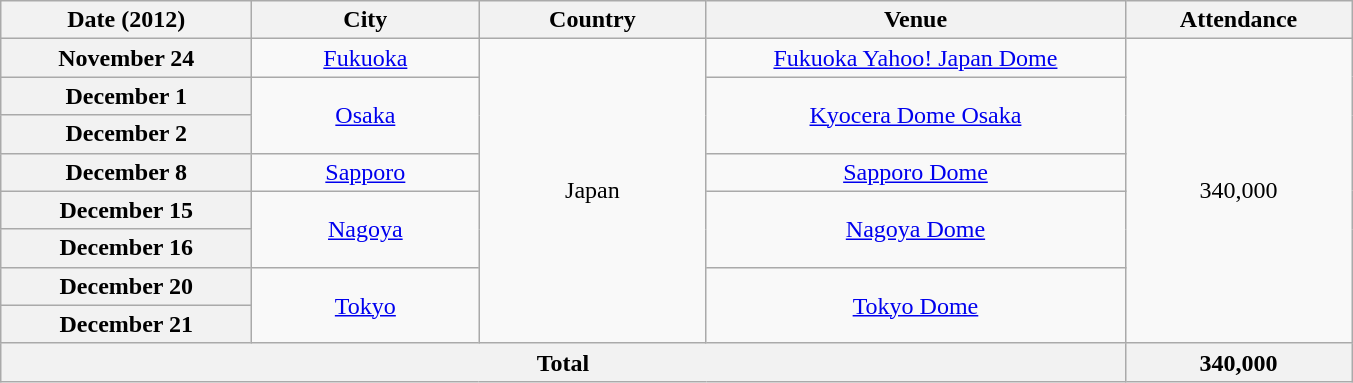<table class="wikitable plainrowheaders" style="text-align:center;">
<tr>
<th scope="col" style="width:10em;">Date (2012)</th>
<th scope="col" style="width:9em;">City</th>
<th scope="col" style="width:9em;">Country</th>
<th scope="col" style="width:17em;">Venue</th>
<th scope="col" style="width:9em;">Attendance</th>
</tr>
<tr>
<th scope="row" style="text-align:center;">November 24</th>
<td><a href='#'>Fukuoka</a></td>
<td rowspan="8">Japan</td>
<td><a href='#'>Fukuoka Yahoo! Japan Dome</a></td>
<td rowspan="8">340,000</td>
</tr>
<tr>
<th scope="row" style="text-align:center;">December 1</th>
<td rowspan="2"><a href='#'>Osaka</a></td>
<td rowspan="2"><a href='#'>Kyocera Dome Osaka</a></td>
</tr>
<tr>
<th scope="row" style="text-align:center;">December 2</th>
</tr>
<tr>
<th scope="row" style="text-align:center;">December 8</th>
<td><a href='#'>Sapporo</a></td>
<td><a href='#'>Sapporo Dome</a></td>
</tr>
<tr>
<th scope="row" style="text-align:center;">December 15</th>
<td rowspan="2"><a href='#'>Nagoya</a></td>
<td rowspan="2"><a href='#'>Nagoya Dome</a></td>
</tr>
<tr>
<th scope="row" style="text-align:center;">December 16</th>
</tr>
<tr>
<th scope="row" style="text-align:center;">December 20</th>
<td rowspan="2"><a href='#'>Tokyo</a></td>
<td rowspan="2"><a href='#'>Tokyo Dome</a></td>
</tr>
<tr>
<th scope="row" style="text-align:center;">December 21</th>
</tr>
<tr>
<th colspan="4">Total</th>
<th>340,000</th>
</tr>
</table>
